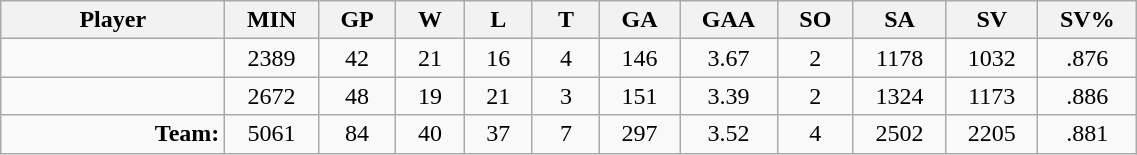<table class="wikitable sortable" width="60%">
<tr>
<th bgcolor="#DDDDFF" width="10%">Player</th>
<th width="3%" bgcolor="#DDDDFF" title="Minutes played">MIN</th>
<th width="3%" bgcolor="#DDDDFF" title="Games played in">GP</th>
<th width="3%" bgcolor="#DDDDFF" title="Games played in">W</th>
<th width="3%" bgcolor="#DDDDFF"title="Games played in">L</th>
<th width="3%" bgcolor="#DDDDFF" title="Ties">T</th>
<th width="3%" bgcolor="#DDDDFF" title="Goals against">GA</th>
<th width="3%" bgcolor="#DDDDFF" title="Goals against average">GAA</th>
<th width="3%" bgcolor="#DDDDFF"title="Shut-outs">SO</th>
<th width="3%" bgcolor="#DDDDFF" title="Shots against">SA</th>
<th width="3%" bgcolor="#DDDDFF" title="Shots saved">SV</th>
<th width="3%" bgcolor="#DDDDFF" title="Save percentage">SV%</th>
</tr>
<tr align="center">
<td align="right"></td>
<td>2389</td>
<td>42</td>
<td>21</td>
<td>16</td>
<td>4</td>
<td>146</td>
<td>3.67</td>
<td>2</td>
<td>1178</td>
<td>1032</td>
<td>.876</td>
</tr>
<tr align="center">
<td align="right"></td>
<td>2672</td>
<td>48</td>
<td>19</td>
<td>21</td>
<td>3</td>
<td>151</td>
<td>3.39</td>
<td>2</td>
<td>1324</td>
<td>1173</td>
<td>.886</td>
</tr>
<tr align="center">
<td align="right"><strong>Team:</strong></td>
<td>5061</td>
<td>84</td>
<td>40</td>
<td>37</td>
<td>7</td>
<td>297</td>
<td>3.52</td>
<td>4</td>
<td>2502</td>
<td>2205</td>
<td>.881</td>
</tr>
</table>
